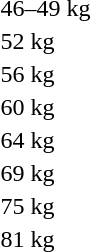<table>
<tr>
<td rowspan=2>46–49 kg<br></td>
<td rowspan=2></td>
<td rowspan=2></td>
<td></td>
</tr>
<tr>
<td></td>
</tr>
<tr>
<td rowspan=2>52 kg<br></td>
<td rowspan=2></td>
<td rowspan=2></td>
<td></td>
</tr>
<tr>
<td></td>
</tr>
<tr>
<td rowspan=2>56 kg<br></td>
<td rowspan=2></td>
<td rowspan=2></td>
<td></td>
</tr>
<tr>
<td></td>
</tr>
<tr>
<td rowspan=2>60 kg<br></td>
<td rowspan=2></td>
<td rowspan=2></td>
<td></td>
</tr>
<tr>
<td></td>
</tr>
<tr>
<td rowspan=2>64 kg<br></td>
<td rowspan=2></td>
<td rowspan=2></td>
<td></td>
</tr>
<tr>
<td></td>
</tr>
<tr>
<td rowspan=2>69 kg<br></td>
<td rowspan=2></td>
<td rowspan=2></td>
<td></td>
</tr>
<tr>
<td></td>
</tr>
<tr>
<td rowspan=2>75 kg<br></td>
<td rowspan=2></td>
<td rowspan=2></td>
<td></td>
</tr>
<tr>
<td></td>
</tr>
<tr>
<td rowspan=2>81 kg<br></td>
<td rowspan=2></td>
<td rowspan=2></td>
<td></td>
</tr>
<tr>
<td></td>
</tr>
</table>
